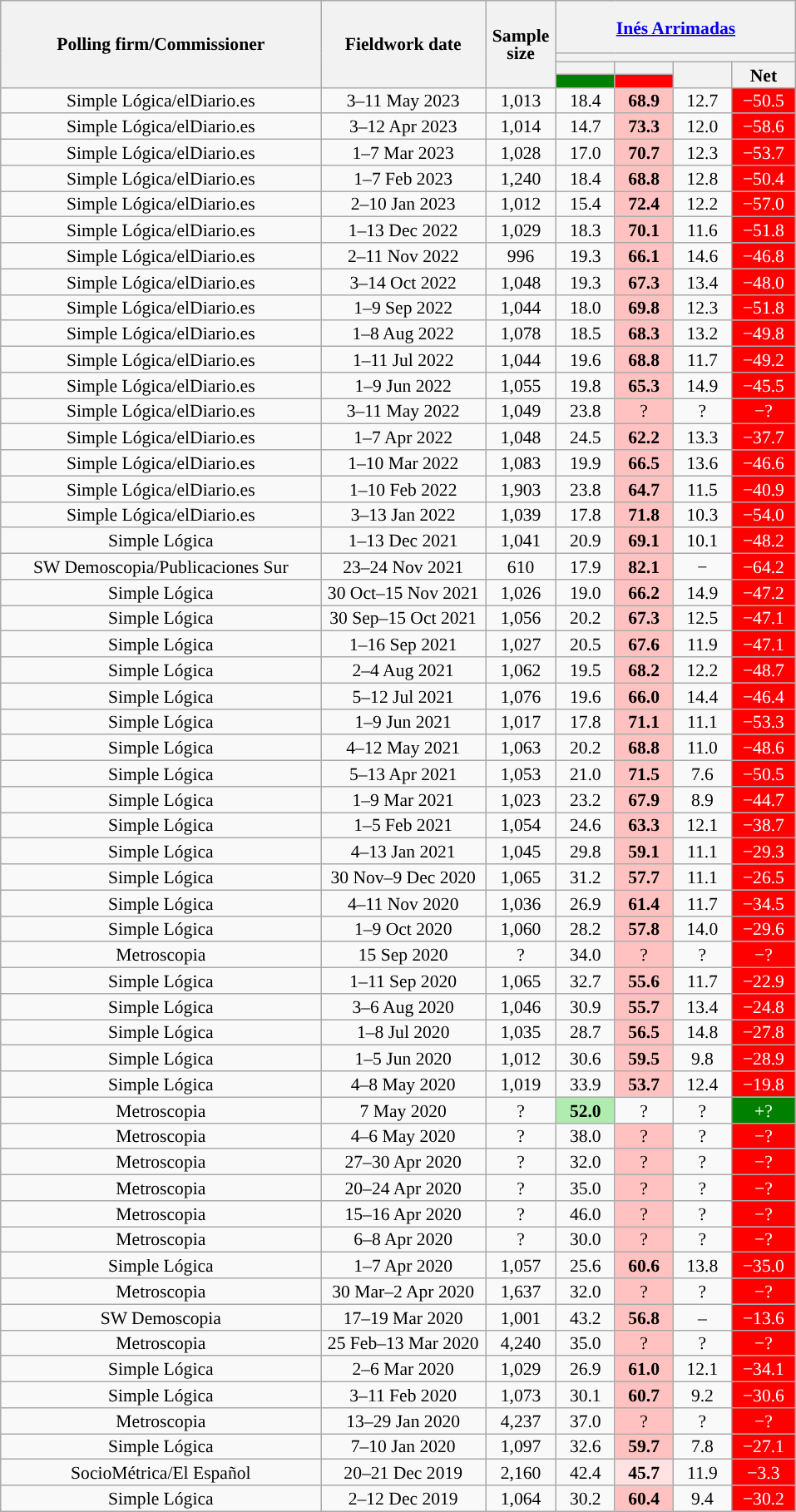<table class="wikitable collapsible collapsed" style="text-align:center; font-size:90%; line-height:14px;">
<tr style="height:42px;">
<th style="width:250px;" rowspan="4">Polling firm/Commissioner</th>
<th style="width:125px;" rowspan="4">Fieldwork date</th>
<th style="width:50px;" rowspan="4">Sample size</th>
<th style="width:185px;" colspan="4"><a href='#'>Inés Arrimadas</a><br></th>
</tr>
<tr>
<th colspan="4" style="background:"></th>
</tr>
<tr>
<th style="width:30px;"></th>
<th style="width:30px;"></th>
<th style="width:30px;" rowspan="2"></th>
<th style="width:30px;" rowspan="2">Net</th>
</tr>
<tr>
<th style="color:inherit;background:#008000;"></th>
<th style="color:inherit;background:#FF0000;"></th>
</tr>
<tr>
<td>Simple Lógica/elDiario.es</td>
<td>3–11 May 2023</td>
<td>1,013</td>
<td>18.4</td>
<td style="background:#FFC2C1;"><strong>68.9</strong></td>
<td>12.7</td>
<td style="background:#FF0000; color:white;">−50.5</td>
</tr>
<tr>
<td>Simple Lógica/elDiario.es</td>
<td>3–12 Apr 2023</td>
<td>1,014</td>
<td>14.7</td>
<td style="background:#FFC2C1;"><strong>73.3</strong></td>
<td>12.0</td>
<td style="background:#FF0000; color:white;">−58.6</td>
</tr>
<tr>
<td>Simple Lógica/elDiario.es</td>
<td>1–7 Mar 2023</td>
<td>1,028</td>
<td>17.0</td>
<td style="background:#FFC2C1;"><strong>70.7</strong></td>
<td>12.3</td>
<td style="background:#FF0000; color:white;">−53.7</td>
</tr>
<tr>
<td>Simple Lógica/elDiario.es</td>
<td>1–7 Feb 2023</td>
<td>1,240</td>
<td>18.4</td>
<td style="background:#FFC2C1;"><strong>68.8</strong></td>
<td>12.8</td>
<td style="background:#FF0000; color:white;">−50.4</td>
</tr>
<tr>
<td>Simple Lógica/elDiario.es</td>
<td>2–10 Jan 2023</td>
<td>1,012</td>
<td>15.4</td>
<td style="background:#FFC2C1;"><strong>72.4</strong></td>
<td>12.2</td>
<td style="background:#FF0000; color:white;">−57.0</td>
</tr>
<tr>
<td>Simple Lógica/elDiario.es</td>
<td>1–13 Dec 2022</td>
<td>1,029</td>
<td>18.3</td>
<td style="background:#FFC2C1;"><strong>70.1</strong></td>
<td>11.6</td>
<td style="background:#FF0000; color:white;">−51.8</td>
</tr>
<tr>
<td>Simple Lógica/elDiario.es</td>
<td>2–11 Nov 2022</td>
<td>996</td>
<td>19.3</td>
<td style="background:#FFC2C1;"><strong>66.1</strong></td>
<td>14.6</td>
<td style="background:#FF0000; color:white;">−46.8</td>
</tr>
<tr>
<td>Simple Lógica/elDiario.es</td>
<td>3–14 Oct 2022</td>
<td>1,048</td>
<td>19.3</td>
<td style="background:#FFC2C1;"><strong>67.3</strong></td>
<td>13.4</td>
<td style="background:#FF0000; color:white;">−48.0</td>
</tr>
<tr>
<td>Simple Lógica/elDiario.es</td>
<td>1–9 Sep 2022</td>
<td>1,044</td>
<td>18.0</td>
<td style="background:#FFC2C1;"><strong>69.8</strong></td>
<td>12.3</td>
<td style="background:#FF0000; color:white;">−51.8</td>
</tr>
<tr>
<td>Simple Lógica/elDiario.es</td>
<td>1–8 Aug 2022</td>
<td>1,078</td>
<td>18.5</td>
<td style="background:#FFC2C1;"><strong>68.3</strong></td>
<td>13.2</td>
<td style="background:#FF0000; color:white;">−49.8</td>
</tr>
<tr>
<td>Simple Lógica/elDiario.es</td>
<td>1–11 Jul 2022</td>
<td>1,044</td>
<td>19.6</td>
<td style="background:#FFC2C1;"><strong>68.8</strong></td>
<td>11.7</td>
<td style="background:#FF0000; color:white;">−49.2</td>
</tr>
<tr>
<td>Simple Lógica/elDiario.es</td>
<td>1–9 Jun 2022</td>
<td>1,055</td>
<td>19.8</td>
<td style="background:#FFC2C1;"><strong>65.3</strong></td>
<td>14.9</td>
<td style="background:#FF0000; color:white;">−45.5</td>
</tr>
<tr>
<td>Simple Lógica/elDiario.es</td>
<td>3–11 May 2022</td>
<td>1,049</td>
<td>23.8</td>
<td style="background:#FFC2C1;">?</td>
<td>?</td>
<td style="background:#FF0000; color:white;">−?</td>
</tr>
<tr>
<td>Simple Lógica/elDiario.es</td>
<td>1–7 Apr 2022</td>
<td>1,048</td>
<td>24.5</td>
<td style="background:#FFC2C1;"><strong>62.2</strong></td>
<td>13.3</td>
<td style="background:#FF0000; color:white;">−37.7</td>
</tr>
<tr>
<td>Simple Lógica/elDiario.es</td>
<td>1–10 Mar 2022</td>
<td>1,083</td>
<td>19.9</td>
<td style="background:#FFC2C1;"><strong>66.5</strong></td>
<td>13.6</td>
<td style="background:#FF0000; color:white;">−46.6</td>
</tr>
<tr>
<td>Simple Lógica/elDiario.es</td>
<td>1–10 Feb 2022</td>
<td>1,903</td>
<td>23.8</td>
<td style="background:#FFC2C1;"><strong>64.7</strong></td>
<td>11.5</td>
<td style="background:#FF0000; color:white;">−40.9</td>
</tr>
<tr>
<td>Simple Lógica/elDiario.es</td>
<td>3–13 Jan 2022</td>
<td>1,039</td>
<td>17.8</td>
<td style="background:#FFC2C1;"><strong>71.8</strong></td>
<td>10.3</td>
<td style="background:#FF0000; color:white;">−54.0</td>
</tr>
<tr>
<td>Simple Lógica</td>
<td>1–13 Dec 2021</td>
<td>1,041</td>
<td>20.9</td>
<td style="background:#FFC2C1;"><strong>69.1</strong></td>
<td>10.1</td>
<td style="background:#FF0000; color:white;">−48.2</td>
</tr>
<tr>
<td>SW Demoscopia/Publicaciones Sur</td>
<td>23–24 Nov 2021</td>
<td>610</td>
<td>17.9</td>
<td style="background:#FFC2C1;"><strong>82.1</strong></td>
<td>−</td>
<td style="background:#FF0000; color:white;">−64.2</td>
</tr>
<tr>
<td>Simple Lógica</td>
<td>30 Oct–15 Nov 2021</td>
<td>1,026</td>
<td>19.0</td>
<td style="background:#FFC2C1;"><strong>66.2</strong></td>
<td>14.9</td>
<td style="background:#FF0000; color:white;">−47.2</td>
</tr>
<tr>
<td>Simple Lógica</td>
<td>30 Sep–15 Oct 2021</td>
<td>1,056</td>
<td>20.2</td>
<td style="background:#FFC2C1;"><strong>67.3</strong></td>
<td>12.5</td>
<td style="background:#FF0000; color:white;">−47.1</td>
</tr>
<tr>
<td>Simple Lógica</td>
<td>1–16 Sep 2021</td>
<td>1,027</td>
<td>20.5</td>
<td style="background:#FFC2C1;"><strong>67.6</strong></td>
<td>11.9</td>
<td style="background:#FF0000; color:white;">−47.1</td>
</tr>
<tr>
<td>Simple Lógica</td>
<td>2–4 Aug 2021</td>
<td>1,062</td>
<td>19.5</td>
<td style="background:#FFC2C1;"><strong>68.2</strong></td>
<td>12.2</td>
<td style="background:#FF0000; color:white;">−48.7</td>
</tr>
<tr>
<td>Simple Lógica</td>
<td>5–12 Jul 2021</td>
<td>1,076</td>
<td>19.6</td>
<td style="background:#FFC2C1;"><strong>66.0</strong></td>
<td>14.4</td>
<td style="background:#FF0000; color:white;">−46.4</td>
</tr>
<tr>
<td>Simple Lógica</td>
<td>1–9 Jun 2021</td>
<td>1,017</td>
<td>17.8</td>
<td style="background:#FFC2C1;"><strong>71.1</strong></td>
<td>11.1</td>
<td style="background:#FF0000; color:white;">−53.3</td>
</tr>
<tr>
<td>Simple Lógica</td>
<td>4–12 May 2021</td>
<td>1,063</td>
<td>20.2</td>
<td style="background:#FFC2C1;"><strong>68.8</strong></td>
<td>11.0</td>
<td style="background:#FF0000; color:white;">−48.6</td>
</tr>
<tr>
<td>Simple Lógica</td>
<td>5–13 Apr 2021</td>
<td>1,053</td>
<td>21.0</td>
<td style="background:#FFC2C1;"><strong>71.5</strong></td>
<td>7.6</td>
<td style="background:#FF0000; color:white;">−50.5</td>
</tr>
<tr>
<td>Simple Lógica</td>
<td>1–9 Mar 2021</td>
<td>1,023</td>
<td>23.2</td>
<td style="background:#FFC2C1;"><strong>67.9</strong></td>
<td>8.9</td>
<td style="background:#FF0000; color:white;">−44.7</td>
</tr>
<tr>
<td>Simple Lógica</td>
<td>1–5 Feb 2021</td>
<td>1,054</td>
<td>24.6</td>
<td style="background:#FFC2C1;"><strong>63.3</strong></td>
<td>12.1</td>
<td style="background:#FF0000; color:white;">−38.7</td>
</tr>
<tr>
<td>Simple Lógica</td>
<td>4–13 Jan 2021</td>
<td>1,045</td>
<td>29.8</td>
<td style="background:#FFC2C1;"><strong>59.1</strong></td>
<td>11.1</td>
<td style="background:#FF0000; color:white;">−29.3</td>
</tr>
<tr>
<td>Simple Lógica</td>
<td>30 Nov–9 Dec 2020</td>
<td>1,065</td>
<td>31.2</td>
<td style="background:#FFC2C1;"><strong>57.7</strong></td>
<td>11.1</td>
<td style="background:#FF0000; color:white;">−26.5</td>
</tr>
<tr>
<td>Simple Lógica</td>
<td>4–11 Nov 2020</td>
<td>1,036</td>
<td>26.9</td>
<td style="background:#FFC2C1;"><strong>61.4</strong></td>
<td>11.7</td>
<td style="background:#FF0000; color:white;">−34.5</td>
</tr>
<tr>
<td>Simple Lógica</td>
<td>1–9 Oct 2020</td>
<td>1,060</td>
<td>28.2</td>
<td style="background:#FFC2C1;"><strong>57.8</strong></td>
<td>14.0</td>
<td style="background:#FF0000; color:white;">−29.6</td>
</tr>
<tr>
<td>Metroscopia</td>
<td>15 Sep 2020</td>
<td>?</td>
<td>34.0</td>
<td style="background:#FFC2C1;">?</td>
<td>?</td>
<td style="background:#FF0000; color:white;">−?</td>
</tr>
<tr>
<td>Simple Lógica</td>
<td>1–11 Sep 2020</td>
<td>1,065</td>
<td>32.7</td>
<td style="background:#FFC2C1;"><strong>55.6</strong></td>
<td>11.7</td>
<td style="background:#FF0000; color:white;">−22.9</td>
</tr>
<tr>
<td>Simple Lógica</td>
<td>3–6 Aug 2020</td>
<td>1,046</td>
<td>30.9</td>
<td style="background:#FFC2C1;"><strong>55.7</strong></td>
<td>13.4</td>
<td style="background:#FF0000; color:white;">−24.8</td>
</tr>
<tr>
<td>Simple Lógica</td>
<td>1–8 Jul 2020</td>
<td>1,035</td>
<td>28.7</td>
<td style="background:#FFC2C1;"><strong>56.5</strong></td>
<td>14.8</td>
<td style="background:#FF0000; color:white;">−27.8</td>
</tr>
<tr>
<td>Simple Lógica</td>
<td>1–5 Jun 2020</td>
<td>1,012</td>
<td>30.6</td>
<td style="background:#FFC2C1;"><strong>59.5</strong></td>
<td>9.8</td>
<td style="background:#FF0000; color:white;">−28.9</td>
</tr>
<tr>
<td>Simple Lógica</td>
<td>4–8 May 2020</td>
<td>1,019</td>
<td>33.9</td>
<td style="background:#FFC2C1;"><strong>53.7</strong></td>
<td>12.4</td>
<td style="background:#FF0000; color:white;">−19.8</td>
</tr>
<tr>
<td>Metroscopia</td>
<td>7 May 2020</td>
<td>?</td>
<td style="background:#B0ECB0;"><strong>52.0</strong></td>
<td>?</td>
<td>?</td>
<td style="background:#008000; color:white;">+?</td>
</tr>
<tr>
<td>Metroscopia</td>
<td>4–6 May 2020</td>
<td>?</td>
<td>38.0</td>
<td style="background:#FFC2C1;">?</td>
<td>?</td>
<td style="background:#FF0000; color:white;">−?</td>
</tr>
<tr>
<td>Metroscopia</td>
<td>27–30 Apr 2020</td>
<td>?</td>
<td>32.0</td>
<td style="background:#FFC2C1;">?</td>
<td>?</td>
<td style="background:#FF0000; color:white;">−?</td>
</tr>
<tr>
<td>Metroscopia</td>
<td>20–24 Apr 2020</td>
<td>?</td>
<td>35.0</td>
<td style="background:#FFC2C1;">?</td>
<td>?</td>
<td style="background:#FF0000; color:white;">−?</td>
</tr>
<tr>
<td>Metroscopia</td>
<td>15–16 Apr 2020</td>
<td>?</td>
<td>46.0</td>
<td style="background:#FFC2C1;">?</td>
<td>?</td>
<td style="background:#FF0000; color:white;">−?</td>
</tr>
<tr>
<td>Metroscopia</td>
<td>6–8 Apr 2020</td>
<td>?</td>
<td>30.0</td>
<td style="background:#FFC2C1;">?</td>
<td>?</td>
<td style="background:#FF0000; color:white;">−?</td>
</tr>
<tr>
<td>Simple Lógica</td>
<td>1–7 Apr 2020</td>
<td>1,057</td>
<td>25.6</td>
<td style="background:#FFC2C1;"><strong>60.6</strong></td>
<td>13.8</td>
<td style="background:#FF0000; color:white;">−35.0</td>
</tr>
<tr>
<td>Metroscopia</td>
<td>30 Mar–2 Apr 2020</td>
<td>1,637</td>
<td>32.0</td>
<td style="background:#FFC2C1;">?</td>
<td>?</td>
<td style="background:#FF0000; color:white;">−?</td>
</tr>
<tr>
<td>SW Demoscopia</td>
<td>17–19 Mar 2020</td>
<td>1,001</td>
<td>43.2</td>
<td style="background:#FFC2C1;"><strong>56.8</strong></td>
<td>–</td>
<td style="background:#FF0000; color:white;">−13.6</td>
</tr>
<tr>
<td>Metroscopia</td>
<td>25 Feb–13 Mar 2020</td>
<td>4,240</td>
<td>35.0</td>
<td style="background:#FFC2C1;">?</td>
<td>?</td>
<td style="background:#FF0000; color:white;">−?</td>
</tr>
<tr>
<td>Simple Lógica</td>
<td>2–6 Mar 2020</td>
<td>1,029</td>
<td>26.9</td>
<td style="background:#FFC2C1;"><strong>61.0</strong></td>
<td>12.1</td>
<td style="background:#FF0000; color:white;">−34.1</td>
</tr>
<tr>
<td>Simple Lógica</td>
<td>3–11 Feb 2020</td>
<td>1,073</td>
<td>30.1</td>
<td style="background:#FFC2C1;"><strong>60.7</strong></td>
<td>9.2</td>
<td style="background:#FF0000; color:white;">−30.6</td>
</tr>
<tr>
<td>Metroscopia</td>
<td>13–29 Jan 2020</td>
<td>4,237</td>
<td>37.0</td>
<td style="background:#FFC2C1;">?</td>
<td>?</td>
<td style="background:#FF0000; color:white;">−?</td>
</tr>
<tr>
<td>Simple Lógica</td>
<td>7–10 Jan 2020</td>
<td>1,097</td>
<td>32.6</td>
<td style="background:#FFC2C1;"><strong>59.7</strong></td>
<td>7.8</td>
<td style="background:#FF0000; color:white;">−27.1</td>
</tr>
<tr>
<td>SocioMétrica/El Español</td>
<td>20–21 Dec 2019</td>
<td>2,160</td>
<td>42.4</td>
<td style="background:#FFE2E1;"><strong>45.7</strong></td>
<td>11.9</td>
<td style="background:#FF0000; color:white;">−3.3</td>
</tr>
<tr>
<td>Simple Lógica</td>
<td>2–12 Dec 2019</td>
<td>1,064</td>
<td>30.2</td>
<td style="background:#FFC2C1;"><strong>60.4</strong></td>
<td>9.4</td>
<td style="background:#FF0000; color:white;">−30.2</td>
</tr>
</table>
